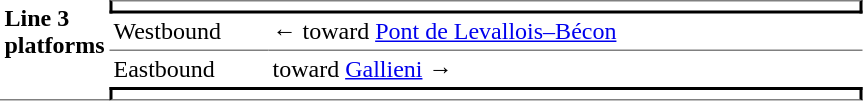<table border=0 cellspacing=0 cellpadding=3>
<tr>
<td style="border-bottom:solid 1px gray;" width=50 rowspan=10 valign=top><strong>Line 3 platforms</strong></td>
<td style="border-top:solid 1px gray;border-right:solid 2px black;border-left:solid 2px black;border-bottom:solid 2px black;text-align:center;" colspan=2></td>
</tr>
<tr>
<td style="border-bottom:solid 1px gray;" width=100>Westbound</td>
<td style="border-bottom:solid 1px gray;" width=390>←   toward <a href='#'>Pont de Levallois–Bécon</a> </td>
</tr>
<tr>
<td>Eastbound</td>
<td>   toward <a href='#'>Gallieni</a>  →</td>
</tr>
<tr>
<td style="border-top:solid 2px black;border-right:solid 2px black;border-left:solid 2px black;border-bottom:solid 1px gray;text-align:center;" colspan=2></td>
</tr>
</table>
